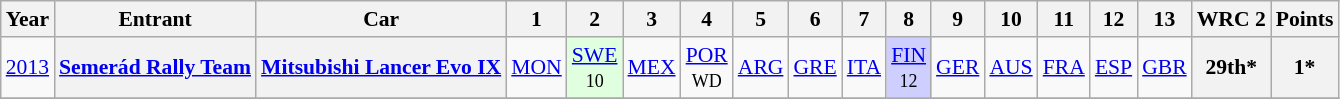<table class="wikitable" style="text-align:center; font-size:90%">
<tr>
<th>Year</th>
<th>Entrant</th>
<th>Car</th>
<th>1</th>
<th>2</th>
<th>3</th>
<th>4</th>
<th>5</th>
<th>6</th>
<th>7</th>
<th>8</th>
<th>9</th>
<th>10</th>
<th>11</th>
<th>12</th>
<th>13</th>
<th>WRC 2</th>
<th>Points</th>
</tr>
<tr>
<td><a href='#'>2013</a></td>
<th><a href='#'>Semerád Rally Team</a></th>
<th><a href='#'>Mitsubishi Lancer Evo IX</a></th>
<td><a href='#'>MON</a></td>
<td style="background:#DFFFDF;"><a href='#'>SWE</a><br><small>10</small></td>
<td><a href='#'>MEX</a></td>
<td><a href='#'>POR</a><br><small>WD</small></td>
<td><a href='#'>ARG</a></td>
<td><a href='#'>GRE</a></td>
<td><a href='#'>ITA</a></td>
<td style="background:#CFCFFF;"><a href='#'>FIN</a><br><small>12</small></td>
<td><a href='#'>GER</a></td>
<td><a href='#'>AUS</a></td>
<td><a href='#'>FRA</a></td>
<td><a href='#'>ESP</a></td>
<td><a href='#'>GBR</a></td>
<th>29th*</th>
<th>1*</th>
</tr>
<tr>
</tr>
</table>
